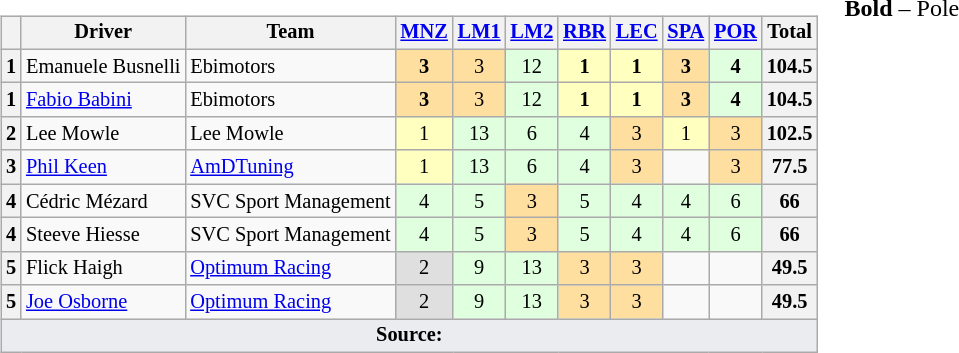<table>
<tr>
<td valign="top"><br><table class="wikitable" style="font-size: 85%; text-align:center;">
<tr>
<th></th>
<th>Driver</th>
<th>Team</th>
<th><a href='#'>MNZ</a><br></th>
<th><a href='#'>LM1</a><br></th>
<th><a href='#'>LM2</a><br></th>
<th><a href='#'>RBR</a><br></th>
<th><a href='#'>LEC</a><br></th>
<th><a href='#'>SPA</a><br></th>
<th><a href='#'>POR</a><br></th>
<th>Total</th>
</tr>
<tr>
<th>1</th>
<td align=left> Emanuele Busnelli</td>
<td align=left> Ebimotors</td>
<td style="background:#ffdf9f;"><strong>3</strong></td>
<td style="background:#ffdf9f;">3</td>
<td style="background:#dfffdf;">12</td>
<td style="background:#ffffbf;"><strong>1</strong></td>
<td style="background:#ffffbf;"><strong>1</strong></td>
<td style="background:#ffdf9f;"><strong>3</strong></td>
<td style="background:#dfffdf;"><strong>4</strong></td>
<th>104.5</th>
</tr>
<tr>
<th>1</th>
<td align=left> <a href='#'>Fabio Babini</a></td>
<td align=left> Ebimotors</td>
<td style="background:#ffdf9f;"><strong>3</strong></td>
<td style="background:#ffdf9f;">3</td>
<td style="background:#dfffdf;">12</td>
<td style="background:#ffffbf;"><strong>1</strong></td>
<td style="background:#ffffbf;"><strong>1</strong></td>
<td style="background:#ffdf9f;"><strong>3</strong></td>
<td style="background:#dfffdf;"><strong>4</strong></td>
<th>104.5</th>
</tr>
<tr>
<th>2</th>
<td align=left> Lee Mowle</td>
<td align=left> Lee Mowle</td>
<td style="background:#ffffbf;">1</td>
<td style="background:#dfffdf;">13</td>
<td style="background:#dfffdf;">6</td>
<td style="background:#dfffdf;">4</td>
<td style="background:#ffdf9f;">3</td>
<td style="background:#ffffbf;">1</td>
<td style="background:#ffdf9f;">3</td>
<th>102.5</th>
</tr>
<tr>
<th>3</th>
<td align=left> <a href='#'>Phil Keen</a></td>
<td align=left> <a href='#'>AmDTuning</a></td>
<td style="background:#ffffbf;">1</td>
<td style="background:#dfffdf;">13</td>
<td style="background:#dfffdf;">6</td>
<td style="background:#dfffdf;">4</td>
<td style="background:#ffdf9f;">3</td>
<td></td>
<td style="background:#ffdf9f;">3</td>
<th>77.5</th>
</tr>
<tr>
<th>4</th>
<td align=left> Cédric Mézard</td>
<td align=left> SVC Sport Management</td>
<td style="background:#dfffdf;">4</td>
<td style="background:#dfffdf;">5</td>
<td style="background:#ffdf9f;">3</td>
<td style="background:#dfffdf;">5</td>
<td style="background:#dfffdf;">4</td>
<td style="background:#dfffdf;">4</td>
<td style="background:#dfffdf;">6</td>
<th>66</th>
</tr>
<tr>
<th>4</th>
<td align=left> Steeve Hiesse</td>
<td align=left> SVC Sport Management</td>
<td style="background:#dfffdf;">4</td>
<td style="background:#dfffdf;">5</td>
<td style="background:#ffdf9f;">3</td>
<td style="background:#dfffdf;">5</td>
<td style="background:#dfffdf;">4</td>
<td style="background:#dfffdf;">4</td>
<td style="background:#dfffdf;">6</td>
<th>66</th>
</tr>
<tr>
<th>5</th>
<td align=left> Flick Haigh</td>
<td align=left> <a href='#'>Optimum Racing</a></td>
<td style="background:#dfdfdf;">2</td>
<td style="background:#dfffdf;">9</td>
<td style="background:#dfffdf;">13</td>
<td style="background:#ffdf9f;">3</td>
<td style="background:#ffdf9f;">3</td>
<td></td>
<td></td>
<th>49.5</th>
</tr>
<tr>
<th>5</th>
<td align=left> <a href='#'>Joe Osborne</a></td>
<td align=left> <a href='#'>Optimum Racing</a></td>
<td style="background:#dfdfdf;">2</td>
<td style="background:#dfffdf;">9</td>
<td style="background:#dfffdf;">13</td>
<td style="background:#ffdf9f;">3</td>
<td style="background:#ffdf9f;">3</td>
<td></td>
<td></td>
<th>49.5</th>
</tr>
<tr class="sortbottom">
<td colspan="11" style="background-color:#EAECF0;text-align:center"><strong>Source:</strong></td>
</tr>
</table>
</td>
<td valign="top"><br>
<span><strong>Bold</strong> – Pole</span></td>
</tr>
</table>
